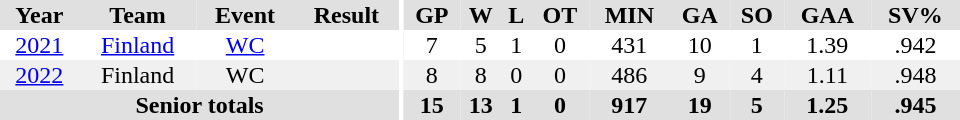<table border="0" cellpadding="1" cellspacing="0" ID="Table3" style="text-align:center; width:40em">
<tr bgcolor="#e0e0e0">
<th>Year</th>
<th>Team</th>
<th>Event</th>
<th>Result</th>
<th rowspan="99" bgcolor="#ffffff"></th>
<th>GP</th>
<th>W</th>
<th>L</th>
<th>OT</th>
<th>MIN</th>
<th>GA</th>
<th>SO</th>
<th>GAA</th>
<th>SV%</th>
</tr>
<tr>
<td><a href='#'>2021</a></td>
<td><a href='#'>Finland</a></td>
<td><a href='#'>WC</a></td>
<td></td>
<td>7</td>
<td>5</td>
<td>1</td>
<td>0</td>
<td>431</td>
<td>10</td>
<td>1</td>
<td>1.39</td>
<td>.942</td>
</tr>
<tr bgcolor="#f0f0f0">
<td><a href='#'>2022</a></td>
<td>Finland</td>
<td>WC</td>
<td></td>
<td>8</td>
<td>8</td>
<td>0</td>
<td>0</td>
<td>486</td>
<td>9</td>
<td>4</td>
<td>1.11</td>
<td>.948</td>
</tr>
<tr bgcolor="#e0e0e0">
<th colspan="4">Senior totals</th>
<th>15</th>
<th>13</th>
<th>1</th>
<th>0</th>
<th>917</th>
<th>19</th>
<th>5</th>
<th>1.25</th>
<th>.945</th>
</tr>
</table>
